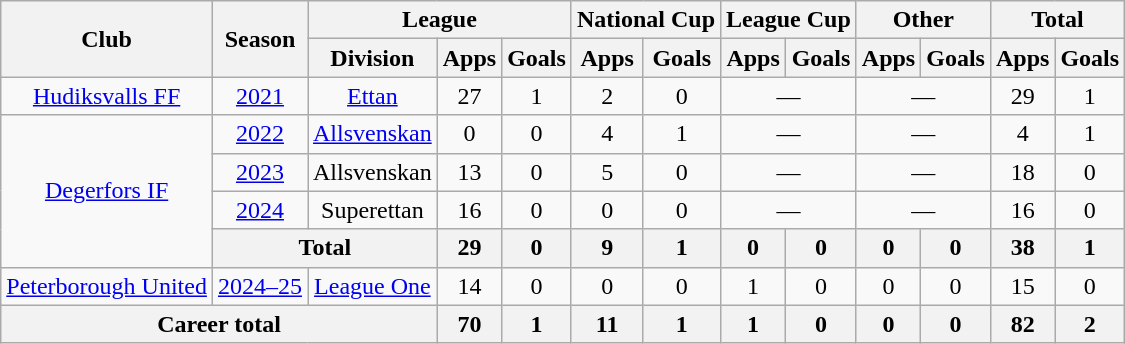<table class="wikitable" style="text-align: center">
<tr>
<th rowspan="2">Club</th>
<th rowspan="2">Season</th>
<th colspan="3">League</th>
<th colspan="2">National Cup</th>
<th colspan="2">League Cup</th>
<th colspan="2">Other</th>
<th colspan="2">Total</th>
</tr>
<tr>
<th>Division</th>
<th>Apps</th>
<th>Goals</th>
<th>Apps</th>
<th>Goals</th>
<th>Apps</th>
<th>Goals</th>
<th>Apps</th>
<th>Goals</th>
<th>Apps</th>
<th>Goals</th>
</tr>
<tr>
<td><a href='#'>Hudiksvalls FF</a></td>
<td><a href='#'>2021</a></td>
<td><a href='#'>Ettan</a></td>
<td>27</td>
<td>1</td>
<td>2</td>
<td>0</td>
<td colspan="2">—</td>
<td colspan="2">—</td>
<td>29</td>
<td>1</td>
</tr>
<tr>
<td rowspan="4"><a href='#'>Degerfors IF</a></td>
<td><a href='#'>2022</a></td>
<td><a href='#'>Allsvenskan</a></td>
<td>0</td>
<td>0</td>
<td>4</td>
<td>1</td>
<td colspan="2">—</td>
<td colspan="2">—</td>
<td>4</td>
<td>1</td>
</tr>
<tr>
<td><a href='#'>2023</a></td>
<td>Allsvenskan</td>
<td>13</td>
<td>0</td>
<td>5</td>
<td>0</td>
<td colspan="2">—</td>
<td colspan="2">—</td>
<td>18</td>
<td>0</td>
</tr>
<tr>
<td><a href='#'>2024</a></td>
<td>Superettan</td>
<td>16</td>
<td>0</td>
<td>0</td>
<td>0</td>
<td colspan="2">—</td>
<td colspan="2">—</td>
<td>16</td>
<td>0</td>
</tr>
<tr>
<th colspan="2">Total</th>
<th>29</th>
<th>0</th>
<th>9</th>
<th>1</th>
<th>0</th>
<th>0</th>
<th>0</th>
<th>0</th>
<th>38</th>
<th>1</th>
</tr>
<tr>
<td><a href='#'>Peterborough United</a></td>
<td><a href='#'>2024–25</a></td>
<td><a href='#'>League One</a></td>
<td>14</td>
<td>0</td>
<td>0</td>
<td>0</td>
<td>1</td>
<td>0</td>
<td>0</td>
<td>0</td>
<td>15</td>
<td>0</td>
</tr>
<tr>
<th colspan="3">Career total</th>
<th>70</th>
<th>1</th>
<th>11</th>
<th>1</th>
<th>1</th>
<th>0</th>
<th>0</th>
<th>0</th>
<th>82</th>
<th>2</th>
</tr>
</table>
